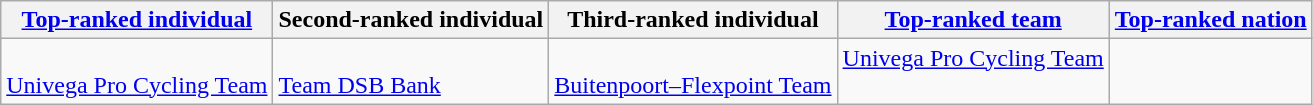<table class="wikitable">
<tr>
<th><a href='#'>Top-ranked individual</a></th>
<th>Second-ranked individual</th>
<th>Third-ranked individual</th>
<th><a href='#'>Top-ranked team</a></th>
<th><a href='#'>Top-ranked nation</a></th>
</tr>
<tr valign="top">
<td align=left><br><span><a href='#'>Univega Pro Cycling Team</a></span></td>
<td align=left><br><span><a href='#'>Team DSB Bank</a></span></td>
<td align=left><br><span><a href='#'>Buitenpoort–Flexpoint Team</a></span></td>
<td><a href='#'>Univega Pro Cycling Team</a></td>
<td></td>
</tr>
</table>
